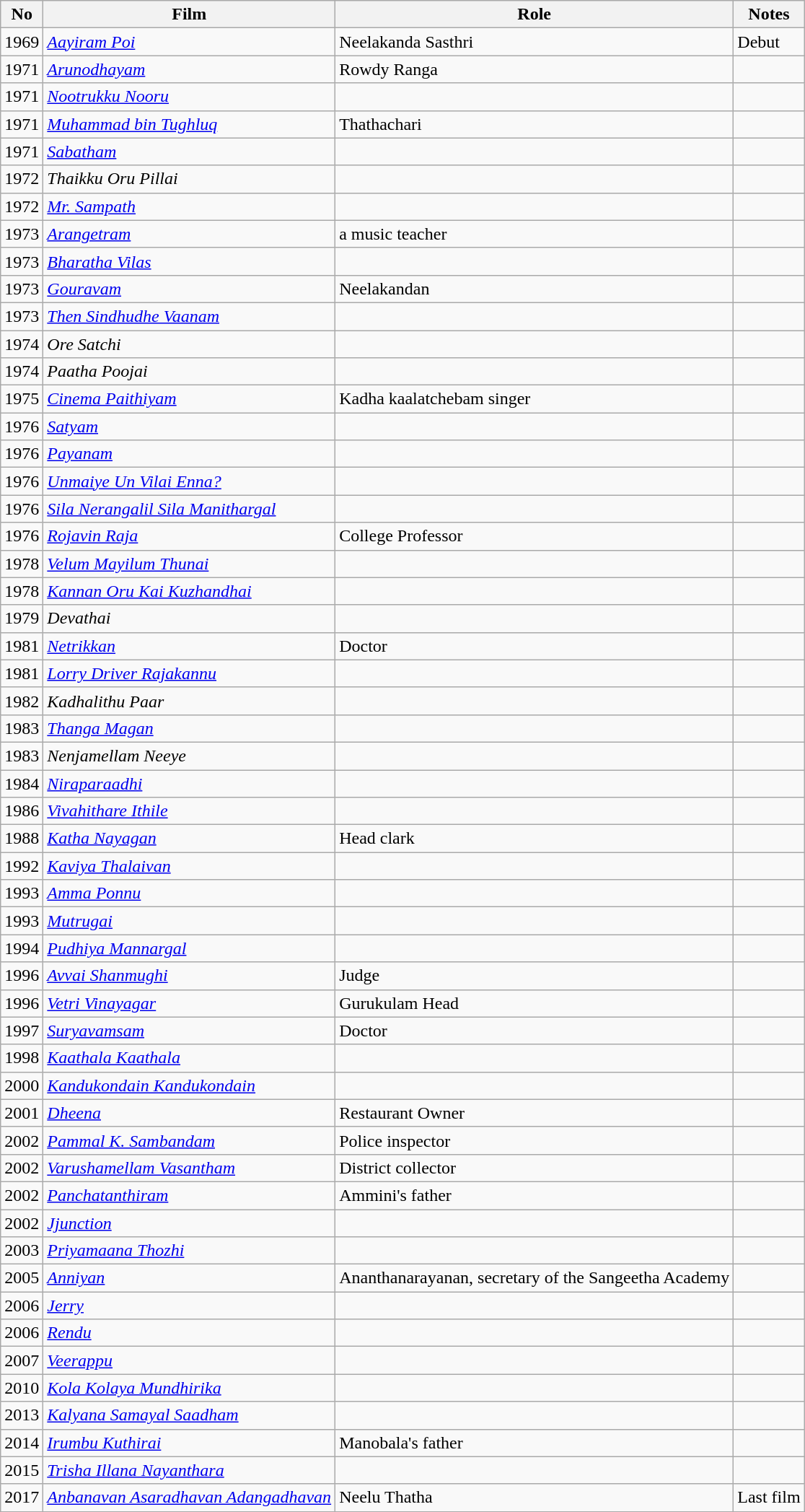<table class="wikitable">
<tr>
<th>No</th>
<th>Film</th>
<th>Role</th>
<th>Notes</th>
</tr>
<tr>
<td>1969</td>
<td><em><a href='#'>Aayiram Poi</a></em></td>
<td>Neelakanda Sasthri</td>
<td>Debut</td>
</tr>
<tr>
<td>1971</td>
<td><em><a href='#'>Arunodhayam</a></em></td>
<td>Rowdy Ranga</td>
<td></td>
</tr>
<tr>
<td>1971</td>
<td><em><a href='#'>Nootrukku Nooru</a></em></td>
<td></td>
<td></td>
</tr>
<tr>
<td>1971</td>
<td><em><a href='#'>Muhammad bin Tughluq</a></em></td>
<td>Thathachari</td>
<td></td>
</tr>
<tr>
<td>1971</td>
<td><em><a href='#'>Sabatham</a></em></td>
<td></td>
<td></td>
</tr>
<tr>
<td>1972</td>
<td><em>Thaikku Oru Pillai</em></td>
<td></td>
<td></td>
</tr>
<tr>
<td>1972</td>
<td><em><a href='#'>Mr. Sampath</a></em></td>
<td></td>
<td></td>
</tr>
<tr>
<td>1973</td>
<td><em><a href='#'>Arangetram</a></em></td>
<td>a music teacher</td>
<td></td>
</tr>
<tr>
<td>1973</td>
<td><em><a href='#'>Bharatha Vilas</a></em></td>
<td></td>
<td></td>
</tr>
<tr>
<td>1973</td>
<td><em><a href='#'>Gouravam</a></em></td>
<td>Neelakandan</td>
<td></td>
</tr>
<tr>
<td>1973</td>
<td><em><a href='#'>Then Sindhudhe Vaanam</a></em></td>
<td></td>
<td></td>
</tr>
<tr>
<td>1974</td>
<td><em>Ore Satchi</em></td>
<td></td>
<td></td>
</tr>
<tr>
<td>1974</td>
<td><em>Paatha Poojai</em></td>
<td></td>
<td></td>
</tr>
<tr>
<td>1975</td>
<td><em><a href='#'>Cinema Paithiyam</a></em></td>
<td>Kadha kaalatchebam singer</td>
<td></td>
</tr>
<tr>
<td>1976</td>
<td><em><a href='#'>Satyam</a></em></td>
<td></td>
<td></td>
</tr>
<tr>
<td>1976</td>
<td><a href='#'><em>Payanam</em></a></td>
<td></td>
<td></td>
</tr>
<tr>
<td>1976</td>
<td><em><a href='#'>Unmaiye Un Vilai Enna?</a></em></td>
<td></td>
<td></td>
</tr>
<tr>
<td>1976</td>
<td><em><a href='#'>Sila Nerangalil Sila Manithargal</a></em></td>
<td></td>
<td></td>
</tr>
<tr>
<td>1976</td>
<td><em><a href='#'>Rojavin Raja</a></em></td>
<td>College Professor</td>
<td></td>
</tr>
<tr>
<td>1978</td>
<td><em><a href='#'>Velum Mayilum Thunai</a></em></td>
<td></td>
<td></td>
</tr>
<tr>
<td>1978</td>
<td><em><a href='#'>Kannan Oru Kai Kuzhandhai</a></em></td>
<td></td>
<td></td>
</tr>
<tr>
<td>1979</td>
<td><em>Devathai</em></td>
<td></td>
<td></td>
</tr>
<tr>
<td>1981</td>
<td><em><a href='#'>Netrikkan</a></em></td>
<td>Doctor</td>
<td></td>
</tr>
<tr>
<td>1981</td>
<td><em><a href='#'>Lorry Driver Rajakannu</a></em></td>
<td></td>
<td></td>
</tr>
<tr>
<td>1982</td>
<td><em>Kadhalithu Paar</em></td>
<td></td>
<td></td>
</tr>
<tr>
<td>1983</td>
<td><em><a href='#'>Thanga Magan</a></em></td>
<td></td>
<td></td>
</tr>
<tr>
<td>1983</td>
<td><em>Nenjamellam Neeye</em></td>
<td></td>
<td></td>
</tr>
<tr>
<td>1984</td>
<td><em><a href='#'>Niraparaadhi</a></em></td>
<td></td>
<td></td>
</tr>
<tr>
<td>1986</td>
<td><em><a href='#'>Vivahithare Ithile</a></em></td>
<td></td>
<td></td>
</tr>
<tr>
<td>1988</td>
<td><em><a href='#'>Katha Nayagan</a></em></td>
<td>Head clark</td>
<td></td>
</tr>
<tr>
<td>1992</td>
<td><em><a href='#'>Kaviya Thalaivan</a></em></td>
<td></td>
<td></td>
</tr>
<tr>
<td>1993</td>
<td><em><a href='#'>Amma Ponnu</a></em></td>
<td></td>
<td></td>
</tr>
<tr>
<td>1993</td>
<td><em><a href='#'>Mutrugai</a></em></td>
<td></td>
<td></td>
</tr>
<tr>
<td>1994</td>
<td><em><a href='#'>Pudhiya Mannargal</a></em></td>
<td></td>
<td></td>
</tr>
<tr>
<td>1996</td>
<td><em><a href='#'>Avvai Shanmughi</a></em></td>
<td>Judge</td>
<td></td>
</tr>
<tr>
<td>1996</td>
<td><em><a href='#'>Vetri Vinayagar</a></em></td>
<td>Gurukulam Head</td>
<td></td>
</tr>
<tr>
<td>1997</td>
<td><em><a href='#'>Suryavamsam</a></em></td>
<td>Doctor</td>
<td></td>
</tr>
<tr>
<td>1998</td>
<td><em><a href='#'>Kaathala Kaathala</a></em></td>
<td></td>
<td></td>
</tr>
<tr>
<td>2000</td>
<td><em><a href='#'>Kandukondain Kandukondain</a></em></td>
<td></td>
<td></td>
</tr>
<tr>
<td>2001</td>
<td><em><a href='#'>Dheena</a></em></td>
<td>Restaurant Owner</td>
<td></td>
</tr>
<tr>
<td>2002</td>
<td><em><a href='#'>Pammal K. Sambandam</a></em></td>
<td>Police inspector</td>
<td></td>
</tr>
<tr>
<td>2002</td>
<td><em><a href='#'>Varushamellam Vasantham</a></em></td>
<td>District collector</td>
<td></td>
</tr>
<tr>
<td>2002</td>
<td><em><a href='#'>Panchatanthiram</a></em></td>
<td>Ammini's father</td>
<td></td>
</tr>
<tr>
<td>2002</td>
<td><em><a href='#'>Jjunction</a></em></td>
<td></td>
<td></td>
</tr>
<tr>
<td>2003</td>
<td><em><a href='#'>Priyamaana Thozhi</a></em></td>
<td></td>
<td></td>
</tr>
<tr>
<td>2005</td>
<td><em><a href='#'>Anniyan</a></em></td>
<td>Ananthanarayanan, secretary of the Sangeetha Academy</td>
<td></td>
</tr>
<tr>
<td>2006</td>
<td><em><a href='#'>Jerry</a></em></td>
<td></td>
<td></td>
</tr>
<tr>
<td>2006</td>
<td><em><a href='#'>Rendu</a></em></td>
<td></td>
<td></td>
</tr>
<tr>
<td>2007</td>
<td><em><a href='#'>Veerappu</a></em></td>
<td></td>
<td></td>
</tr>
<tr>
<td>2010</td>
<td><em><a href='#'>Kola Kolaya Mundhirika</a></em></td>
<td></td>
<td></td>
</tr>
<tr>
<td>2013</td>
<td><em><a href='#'>Kalyana Samayal Saadham</a></em></td>
<td></td>
<td></td>
</tr>
<tr>
<td>2014</td>
<td><em><a href='#'>Irumbu Kuthirai</a></em></td>
<td>Manobala's father</td>
<td></td>
</tr>
<tr>
<td>2015</td>
<td><em><a href='#'>Trisha Illana Nayanthara</a></em></td>
<td></td>
<td></td>
</tr>
<tr>
<td>2017</td>
<td><em><a href='#'>Anbanavan Asaradhavan Adangadhavan</a></em></td>
<td>Neelu Thatha</td>
<td>Last film</td>
</tr>
</table>
